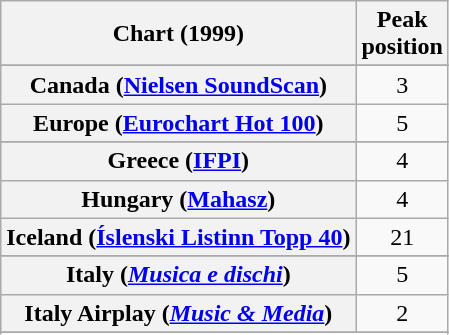<table class="wikitable sortable plainrowheaders" style="text-align:center">
<tr>
<th>Chart (1999)</th>
<th>Peak<br>position</th>
</tr>
<tr>
</tr>
<tr>
</tr>
<tr>
</tr>
<tr>
</tr>
<tr>
</tr>
<tr>
</tr>
<tr>
<th scope="row">Canada (<a href='#'>Nielsen SoundScan</a>)</th>
<td>3</td>
</tr>
<tr>
<th scope="row">Europe (<a href='#'>Eurochart Hot 100</a>)</th>
<td>5</td>
</tr>
<tr>
</tr>
<tr>
</tr>
<tr>
</tr>
<tr>
<th scope="row">Greece (<a href='#'>IFPI</a>)</th>
<td>4</td>
</tr>
<tr>
<th scope="row">Hungary (<a href='#'>Mahasz</a>)</th>
<td>4</td>
</tr>
<tr>
<th scope="row">Iceland (<a href='#'>Íslenski Listinn Topp 40</a>)</th>
<td>21</td>
</tr>
<tr>
</tr>
<tr>
<th scope="row">Italy (<em><a href='#'>Musica e dischi</a></em>)</th>
<td>5</td>
</tr>
<tr>
<th scope="row">Italy Airplay (<em><a href='#'>Music & Media</a></em>)</th>
<td>2</td>
</tr>
<tr>
</tr>
<tr>
</tr>
<tr>
</tr>
<tr>
</tr>
<tr>
</tr>
<tr>
</tr>
<tr>
</tr>
<tr>
</tr>
<tr>
</tr>
</table>
